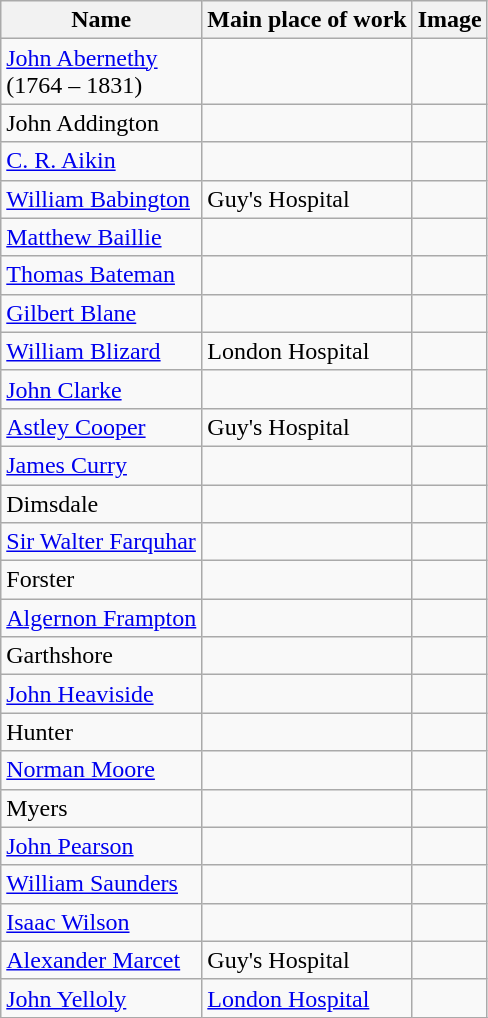<table class="wikitable plainrowheaders sortable">
<tr>
<th scope=col>Name</th>
<th scope=col>Main place of work</th>
<th scope=col>Image</th>
</tr>
<tr>
<td><a href='#'>John Abernethy</a><br>(1764 – 1831)</td>
<td></td>
<td></td>
</tr>
<tr>
<td>John Addington</td>
<td></td>
<td></td>
</tr>
<tr>
<td><a href='#'>C. R. Aikin</a></td>
<td></td>
<td></td>
</tr>
<tr>
<td><a href='#'>William Babington</a></td>
<td>Guy's Hospital</td>
<td></td>
</tr>
<tr>
<td><a href='#'>Matthew Baillie</a></td>
<td></td>
<td></td>
</tr>
<tr>
<td><a href='#'>Thomas Bateman</a></td>
<td></td>
<td></td>
</tr>
<tr>
<td><a href='#'>Gilbert Blane</a></td>
<td></td>
<td></td>
</tr>
<tr>
<td><a href='#'>William Blizard</a></td>
<td>London Hospital</td>
<td></td>
</tr>
<tr>
<td><a href='#'>John Clarke</a></td>
<td></td>
<td></td>
</tr>
<tr>
<td><a href='#'>Astley Cooper</a></td>
<td>Guy's Hospital</td>
<td></td>
</tr>
<tr>
<td><a href='#'>James Curry</a></td>
<td></td>
<td></td>
</tr>
<tr>
<td>Dimsdale</td>
<td></td>
<td></td>
</tr>
<tr>
<td><a href='#'>Sir Walter Farquhar</a></td>
<td></td>
<td></td>
</tr>
<tr>
<td>Forster</td>
<td></td>
<td></td>
</tr>
<tr>
<td><a href='#'>Algernon Frampton</a></td>
<td></td>
<td></td>
</tr>
<tr>
<td>Garthshore</td>
<td></td>
<td></td>
</tr>
<tr>
<td><a href='#'>John Heaviside</a></td>
<td></td>
<td></td>
</tr>
<tr>
<td>Hunter</td>
<td></td>
<td></td>
</tr>
<tr>
<td><a href='#'>Norman Moore</a></td>
<td></td>
<td></td>
</tr>
<tr>
<td>Myers</td>
<td></td>
<td></td>
</tr>
<tr>
<td><a href='#'>John Pearson</a></td>
<td></td>
<td></td>
</tr>
<tr>
<td><a href='#'>William Saunders</a></td>
<td></td>
<td></td>
</tr>
<tr>
<td><a href='#'>Isaac Wilson</a></td>
<td></td>
<td></td>
</tr>
<tr>
<td><a href='#'>Alexander Marcet</a></td>
<td>Guy's Hospital</td>
<td></td>
</tr>
<tr>
<td><a href='#'>John Yelloly</a></td>
<td><a href='#'>London Hospital</a></td>
<td></td>
</tr>
<tr>
</tr>
</table>
